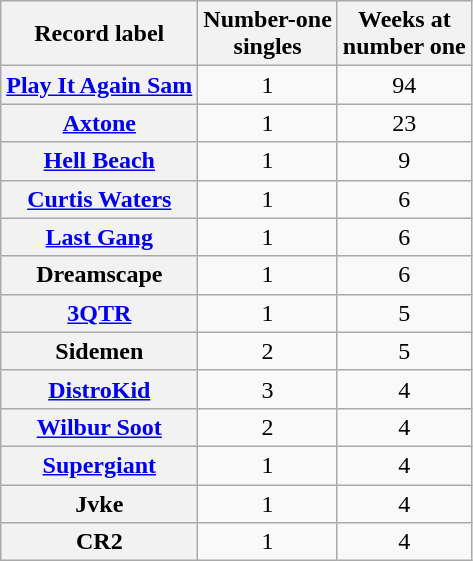<table class="wikitable plainrowheaders sortable">
<tr>
<th scope=col>Record label</th>
<th scope=col>Number-one<br>singles</th>
<th scope=col>Weeks at<br>number one</th>
</tr>
<tr>
<th scope=row><a href='#'>Play It Again Sam</a></th>
<td align=center>1</td>
<td align=center>94</td>
</tr>
<tr>
<th scope=row><a href='#'>Axtone</a></th>
<td align=center>1</td>
<td align=center>23</td>
</tr>
<tr>
<th scope=row><a href='#'>Hell Beach</a></th>
<td align=center>1</td>
<td align=center>9</td>
</tr>
<tr>
<th scope=row><a href='#'>Curtis Waters</a></th>
<td align=center>1</td>
<td align=center>6</td>
</tr>
<tr>
<th scope=row><a href='#'>Last Gang</a></th>
<td align=center>1</td>
<td align=center>6</td>
</tr>
<tr>
<th scope=row>Dreamscape</th>
<td align=center>1</td>
<td align=center>6</td>
</tr>
<tr>
<th scope=row><a href='#'>3QTR</a></th>
<td align=center>1</td>
<td align=center>5</td>
</tr>
<tr>
<th scope=row>Sidemen</th>
<td align=center>2</td>
<td align=center>5</td>
</tr>
<tr>
<th scope=row><a href='#'>DistroKid</a></th>
<td align=center>3</td>
<td align=center>4</td>
</tr>
<tr>
<th scope=row><a href='#'>Wilbur Soot</a></th>
<td align=center>2</td>
<td align=center>4</td>
</tr>
<tr>
<th scope=row><a href='#'>Supergiant</a></th>
<td align=center>1</td>
<td align=center>4</td>
</tr>
<tr>
<th scope=row>Jvke</th>
<td align=center>1</td>
<td align=center>4</td>
</tr>
<tr>
<th scope=row>CR2</th>
<td align=center>1</td>
<td align=center>4</td>
</tr>
</table>
